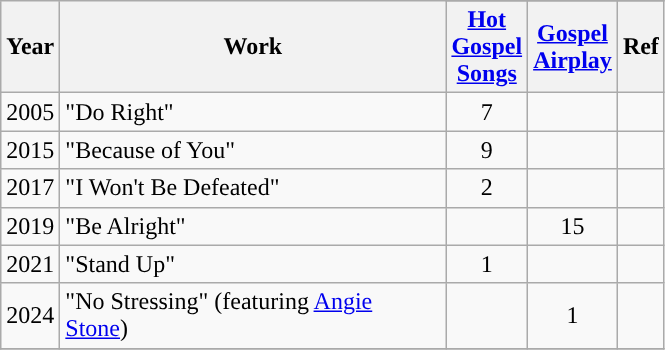<table class="wikitable">
<tr>
<th rowspan="2">Year</th>
<th width="250" rowspan="2">Work</th>
</tr>
<tr>
<th width="36"><a href='#'>Hot Gospel Songs</a></th>
<th width="36"><a href='#'>Gospel Airplay</a></th>
<th width="20">Ref</th>
</tr>
<tr>
<td rowspan="1">2005</td>
<td>"Do Right"</td>
<td align="center">7</td>
<td align="center"></td>
<td></td>
</tr>
<tr>
<td rowspan="1">2015</td>
<td>"Because of You"</td>
<td align="center">9</td>
<td align="center"></td>
<td></td>
</tr>
<tr>
<td rowspan="1">2017</td>
<td>"I Won't Be Defeated"</td>
<td align="center">2</td>
<td align="center"></td>
<td></td>
</tr>
<tr>
<td rowspan="1">2019</td>
<td>"Be Alright"</td>
<td align="center"></td>
<td align="center">15</td>
<td></td>
</tr>
<tr>
<td rowspan="1">2021</td>
<td>"Stand Up"</td>
<td align="center">1</td>
<td align="center"></td>
<td></td>
</tr>
<tr>
<td rowspan="1">2024</td>
<td>"No Stressing" (featuring <a href='#'>Angie Stone</a>)</td>
<td align="center"></td>
<td align="center">1</td>
<td></td>
</tr>
<tr>
</tr>
</table>
